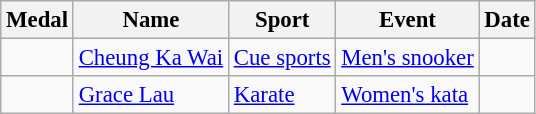<table class="wikitable sortable" style="font-size:95%">
<tr>
<th>Medal</th>
<th>Name</th>
<th>Sport</th>
<th>Event</th>
<th>Date</th>
</tr>
<tr>
<td></td>
<td><a href='#'>Cheung Ka Wai</a></td>
<td><a href='#'>Cue sports</a></td>
<td><a href='#'>Men's snooker</a></td>
<td></td>
</tr>
<tr>
<td></td>
<td><a href='#'>Grace Lau</a></td>
<td><a href='#'>Karate</a></td>
<td><a href='#'>Women's kata</a></td>
<td></td>
</tr>
</table>
